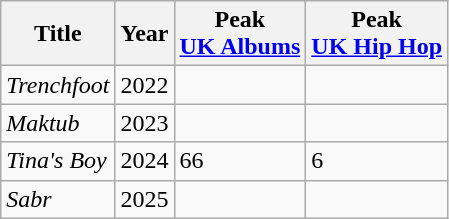<table class="wikitable sortable">
<tr>
<th>Title</th>
<th>Year</th>
<th>Peak<br><a href='#'>UK Albums</a></th>
<th>Peak<br><a href='#'>UK Hip Hop</a></th>
</tr>
<tr>
<td><em>Trenchfoot</em></td>
<td>2022</td>
<td></td>
<td></td>
</tr>
<tr>
<td><em>Maktub</em></td>
<td>2023</td>
<td></td>
<td></td>
</tr>
<tr>
<td><em>Tina's Boy</em></td>
<td>2024</td>
<td>66</td>
<td>6</td>
</tr>
<tr>
<td><em>Sabr</em></td>
<td>2025</td>
<td></td>
<td></td>
</tr>
</table>
